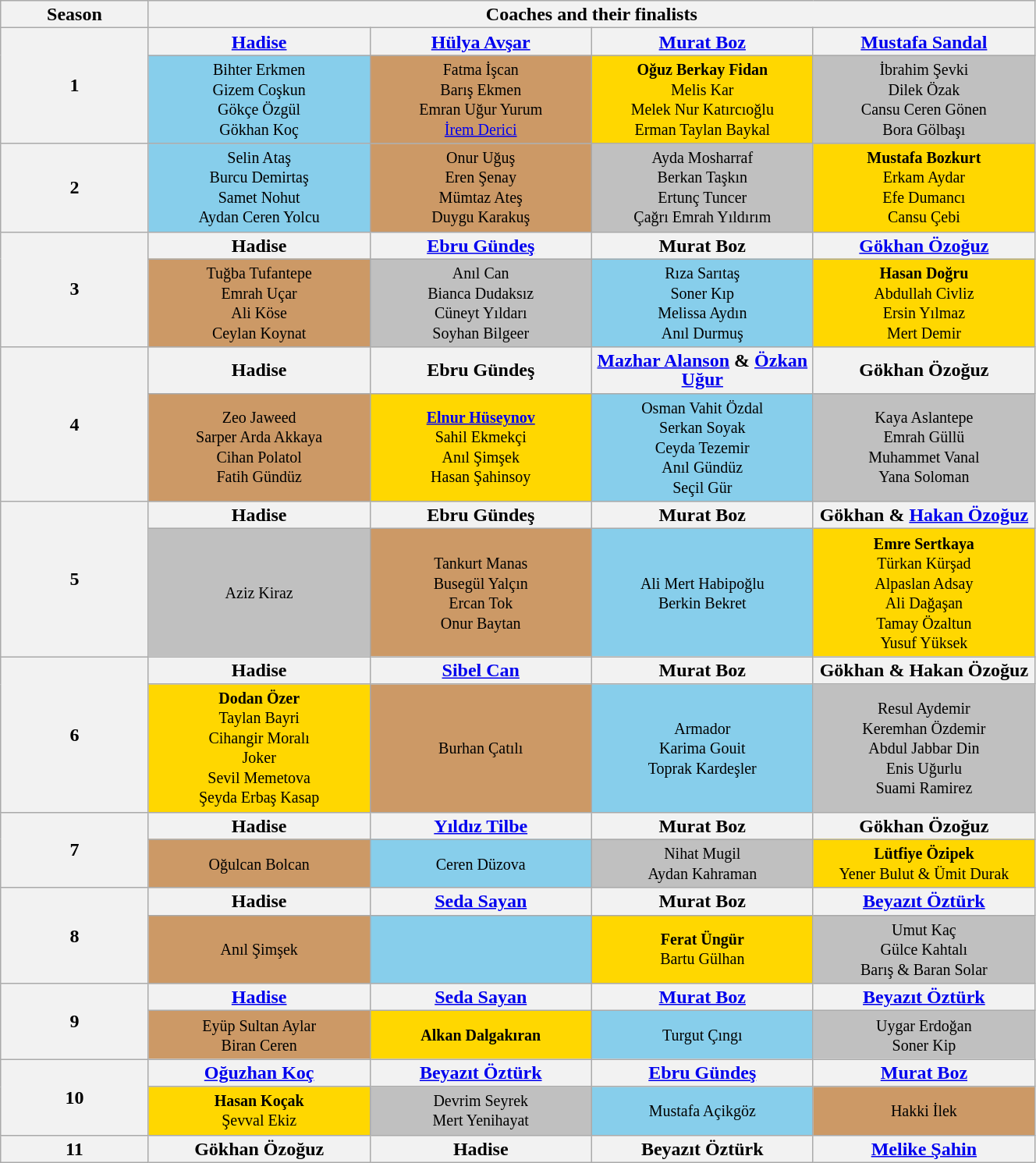<table class="wikitable" style="text-align:center; line-height:16px; width:70%">
<tr>
<th style="width:10%">Season</th>
<th colspan="4" style="width:50%">Coaches and their finalists</th>
</tr>
<tr>
<th rowspan="2">1</th>
<th style="width:15%" scope="col"><a href='#'>Hadise</a></th>
<th style="width:15%" scope="col"><a href='#'>Hülya Avşar</a></th>
<th style="width:15%" scope="col"><a href='#'>Murat Boz</a></th>
<th style="width:15%" scope="col"><a href='#'>Mustafa Sandal</a></th>
</tr>
<tr>
<td style="background:skyblue"><small>Bihter Erkmen<br>Gizem Coşkun<br>Gökçe Özgül<br>Gökhan Koç</small></td>
<td style="background:#c96"><small>Fatma İşcan<br>Barış Ekmen<br>Emran Uğur Yurum<br><a href='#'>İrem Derici</a></small></td>
<td style="background:gold"><small><strong>Oğuz Berkay Fidan</strong><br>Melis Kar<br>Melek Nur Katırcıoğlu<br>Erman Taylan Baykal</small></td>
<td style="background:silver"><small>İbrahim Şevki<br>Dilek Özak<br>Cansu Ceren Gönen<br>Bora Gölbaşı</small></td>
</tr>
<tr>
<th>2</th>
<td style="background:skyblue"><small>Selin Ataş<br>Burcu Demirtaş<br>Samet Nohut<br>Aydan Ceren Yolcu</small></td>
<td style="background:#c96"><small>Onur Uğuş<br>Eren Şenay<br>Mümtaz Ateş<br>Duygu Karakuş</small></td>
<td style="background:silver"><small> Ayda Mosharraf<br>Berkan Taşkın<br>Ertunç Tuncer<br>Çağrı Emrah Yıldırım</small></td>
<td style="background:gold"><small><strong>Mustafa Bozkurt</strong><br>Erkam Aydar<br>Efe Dumancı<br>Cansu Çebi</small></td>
</tr>
<tr>
<th rowspan="2">3</th>
<th scope="col">Hadise</th>
<th scope="col"><a href='#'>Ebru Gündeş</a></th>
<th scope="col">Murat Boz</th>
<th scope="col"><a href='#'>Gökhan Özoğuz</a></th>
</tr>
<tr>
<td style="background:#c96"><small>Tuğba Tufantepe<br>Emrah Uçar<br>Ali Köse<br>Ceylan Koynat</small></td>
<td style="background:silver"><small>Anıl Can<br>Bianca Dudaksız<br>Cüneyt Yıldarı<br>Soyhan Bilgeer</small></td>
<td style="background:skyblue"><small>Rıza Sarıtaş<br>Soner Kıp<br>Melissa Aydın<br>Anıl Durmuş</small></td>
<td style="background:gold"><small><strong>Hasan Doğru</strong><br>Abdullah Civliz<br>Ersin Yılmaz<br>Mert Demir</small></td>
</tr>
<tr>
<th rowspan="2">4</th>
<th scope="col">Hadise</th>
<th scope="col">Ebru Gündeş</th>
<th scope="col"><a href='#'>Mazhar Alanson</a> & <a href='#'>Özkan Uğur</a></th>
<th scope="col">Gökhan Özoğuz</th>
</tr>
<tr>
<td style="background:#c96"><small>Zeo Jaweed<br>Sarper Arda Akkaya<br>Cihan Polatol<br>Fatih Gündüz</small></td>
<td style="background:gold"><small><strong><a href='#'>Elnur Hüseynov</a></strong><br>Sahil Ekmekçi<br>Anıl Şimşek<br>Hasan Şahinsoy</small></td>
<td style="background:skyblue"><small>Osman Vahit Özdal<br>Serkan Soyak<br>Ceyda Tezemir<br>Anıl Gündüz<br>Seçil Gür</small></td>
<td style="background:silver"><small>Kaya Aslantepe<br>Emrah Güllü<br>Muhammet Vanal<br> Yana Soloman</small></td>
</tr>
<tr>
<th rowspan="2">5</th>
<th scope="col">Hadise</th>
<th scope="col">Ebru Gündeş</th>
<th scope="col">Murat Boz</th>
<th scope="col">Gökhan & <a href='#'>Hakan Özoğuz</a></th>
</tr>
<tr>
<td style="background:silver"><small>Aziz Kiraz</small></td>
<td style="background:#c96"><small>Tankurt Manas<br>Busegül Yalçın<br>Ercan Tok<br>Onur Baytan</small></td>
<td style="background:skyblue"><small>Ali Mert Habipoğlu<br>Berkin Bekret</small></td>
<td style="background:gold"><small><strong>Emre Sertkaya</strong><br>Türkan Kürşad<br>Alpaslan Adsay<br>Ali Dağaşan<br>Tamay Özaltun<br>Yusuf Yüksek</small></td>
</tr>
<tr>
<th rowspan="2">6</th>
<th scope="col">Hadise</th>
<th scope="col"><a href='#'>Sibel Can</a></th>
<th scope="col">Murat Boz</th>
<th scope="col">Gökhan & Hakan Özoğuz</th>
</tr>
<tr>
<td style="background:gold"><small><strong>Dodan Özer</strong><br>Taylan Bayri<br>Cihangir Moralı<br>Joker<br>Sevil Memetova<br>Şeyda Erbaş Kasap</small></td>
<td style="background:#c96"><small>Burhan Çatılı</small></td>
<td style="background:skyblue"><small>Armador<br>Karima Gouit<br>Toprak Kardeşler</small></td>
<td style="background:silver"><small>Resul Aydemir<br>Keremhan Özdemir<br>Abdul Jabbar Din<br>Enis Uğurlu<br>Suami Ramirez</small></td>
</tr>
<tr>
<th rowspan="2">7</th>
<th scope="col">Hadise</th>
<th scope="col"><a href='#'>Yıldız Tilbe</a></th>
<th scope="col">Murat Boz</th>
<th scope="col">Gökhan Özoğuz</th>
</tr>
<tr>
<td style="background:#c96"><small>Oğulcan Bolcan</small></td>
<td style="background:skyblue"><small>Ceren Düzova</small></td>
<td style="background:silver"><small>Nihat Mugil<br>Aydan Kahraman</small></td>
<td style="background:gold"><small><strong>Lütfiye Özipek</strong><br>Yener Bulut & Ümit Durak</small></td>
</tr>
<tr>
<th rowspan="2">8</th>
<th scope="col">Hadise</th>
<th scope="col"><a href='#'>Seda Sayan</a></th>
<th scope="col">Murat Boz</th>
<th scope="col"><a href='#'>Beyazıt Öztürk</a></th>
</tr>
<tr>
<td style="background:#c96"><small>Anıl Şimşek</small></td>
<td style="background:skyblue"><small></small></td>
<td style="background:gold"><small><strong>Ferat Üngür</strong><br>Bartu Gülhan</small></td>
<td style="background:silver"><small>Umut Kaç<br>Gülce Kahtalı<br>Barış & Baran Solar</small></td>
</tr>
<tr>
<th rowspan="2">9</th>
<th scope="col"><a href='#'>Hadise</a></th>
<th scope="col"><a href='#'>Seda Sayan</a></th>
<th scope="col"><a href='#'>Murat Boz</a></th>
<th scope="col"><a href='#'>Beyazıt Öztürk</a></th>
</tr>
<tr>
<td style="background:#c96"><small>Eyüp Sultan Aylar<br>Biran Ceren</small></td>
<td style="background:gold"><small><strong>Alkan Dalgakıran</strong></small></td>
<td style="background:skyblue"><small>Turgut Çıngı</small></td>
<td style="background:silver"><small>Uygar Erdoğan<br>Soner Kip</small></td>
</tr>
<tr>
<th rowspan="2">10</th>
<th scope="col"><a href='#'>Oğuzhan Koç</a></th>
<th scope="col"><a href='#'>Beyazıt Öztürk</a></th>
<th scope="col"><a href='#'>Ebru Gündeş</a></th>
<th scope="col"><a href='#'>Murat Boz</a></th>
</tr>
<tr>
<td style="background:gold"><small><strong>Hasan Koçak</strong><br>Şevval Ekiz</small></td>
<td style="background:silver"><small>Devrim Seyrek<br>Mert Yenihayat</small></td>
<td style="background:skyblue"><small>Mustafa Açikgöz</small></td>
<td style="background:#c96"><small>Hakki İlek</small></td>
</tr>
<tr>
<th rowspan="2">11</th>
<th scope="col">Gökhan Özoğuz</th>
<th scope="col">Hadise</th>
<th scope="col">Beyazıt Öztürk</th>
<th scope="col"><a href='#'>Melike Şahin</a></th>
</tr>
</table>
